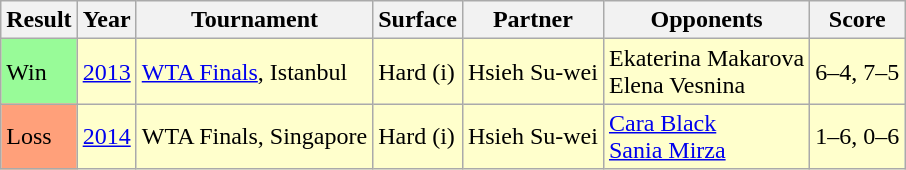<table class="sortable wikitable">
<tr>
<th>Result</th>
<th>Year</th>
<th>Tournament</th>
<th>Surface</th>
<th>Partner</th>
<th>Opponents</th>
<th class="unsortable">Score</th>
</tr>
<tr style="background:#ffc;">
<td bgcolor="98fb98">Win</td>
<td><a href='#'>2013</a></td>
<td><a href='#'>WTA Finals</a>, Istanbul</td>
<td>Hard (i)</td>
<td> Hsieh Su-wei</td>
<td> Ekaterina Makarova <br>  Elena Vesnina</td>
<td>6–4, 7–5</td>
</tr>
<tr style="background:#ffc;">
<td bgcolor="ffa07a">Loss</td>
<td><a href='#'>2014</a></td>
<td>WTA Finals, Singapore</td>
<td>Hard (i)</td>
<td> Hsieh Su-wei</td>
<td> <a href='#'>Cara Black</a> <br>  <a href='#'>Sania Mirza</a></td>
<td>1–6, 0–6</td>
</tr>
</table>
